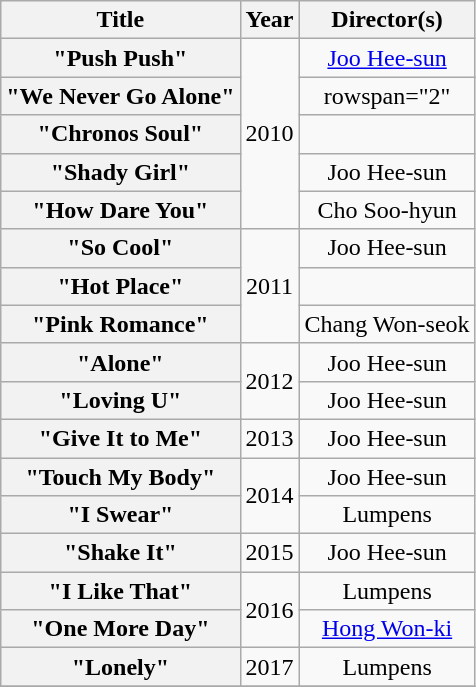<table class="wikitable plainrowheaders" style="text-align:center">
<tr>
<th scope="col">Title</th>
<th scope="col">Year</th>
<th scope="col">Director(s)</th>
</tr>
<tr>
<th scope="row">"Push Push"</th>
<td rowspan="5">2010</td>
<td><a href='#'>Joo Hee-sun</a></td>
</tr>
<tr>
<th scope="row">"We Never Go Alone"</th>
<td>rowspan="2" </td>
</tr>
<tr>
<th scope="row">"Chronos Soul"</th>
</tr>
<tr>
<th scope="row">"Shady Girl"</th>
<td>Joo Hee-sun</td>
</tr>
<tr>
<th scope="row">"How Dare You"</th>
<td>Cho Soo-hyun</td>
</tr>
<tr>
<th scope="row">"So Cool"</th>
<td rowspan="3">2011</td>
<td>Joo Hee-sun</td>
</tr>
<tr>
<th scope="row">"Hot Place"</th>
<td></td>
</tr>
<tr>
<th scope="row">"Pink Romance"</th>
<td>Chang Won-seok</td>
</tr>
<tr>
<th scope="row">"Alone"</th>
<td rowspan="2">2012</td>
<td>Joo Hee-sun</td>
</tr>
<tr>
<th scope="row">"Loving U"</th>
<td>Joo Hee-sun</td>
</tr>
<tr>
<th scope="row">"Give It to Me"</th>
<td>2013</td>
<td>Joo Hee-sun</td>
</tr>
<tr>
<th scope="row">"Touch My Body"</th>
<td rowspan="2">2014</td>
<td>Joo Hee-sun</td>
</tr>
<tr>
<th scope="row">"I Swear"</th>
<td>Lumpens</td>
</tr>
<tr>
<th scope="row">"Shake It"</th>
<td>2015</td>
<td>Joo Hee-sun</td>
</tr>
<tr>
<th scope="row">"I Like That"</th>
<td rowspan="2">2016</td>
<td>Lumpens</td>
</tr>
<tr>
<th scope="row">"One More Day"</th>
<td><a href='#'>Hong Won-ki</a></td>
</tr>
<tr>
<th scope="row">"Lonely"</th>
<td rowspan= "1">2017</td>
<td>Lumpens</td>
</tr>
<tr>
</tr>
</table>
